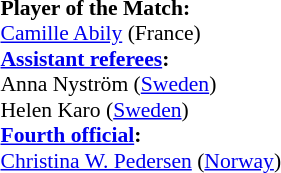<table width=50% style="font-size: 90%">
<tr>
<td><br><strong>Player of the Match:</strong>
<br><a href='#'>Camille Abily</a> (France)<br><strong><a href='#'>Assistant referees</a>:</strong>
<br>Anna Nyström (<a href='#'>Sweden</a>)
<br>Helen Karo (<a href='#'>Sweden</a>)
<br><strong><a href='#'>Fourth official</a>:</strong>
<br><a href='#'>Christina W. Pedersen</a> (<a href='#'>Norway</a>)</td>
</tr>
</table>
